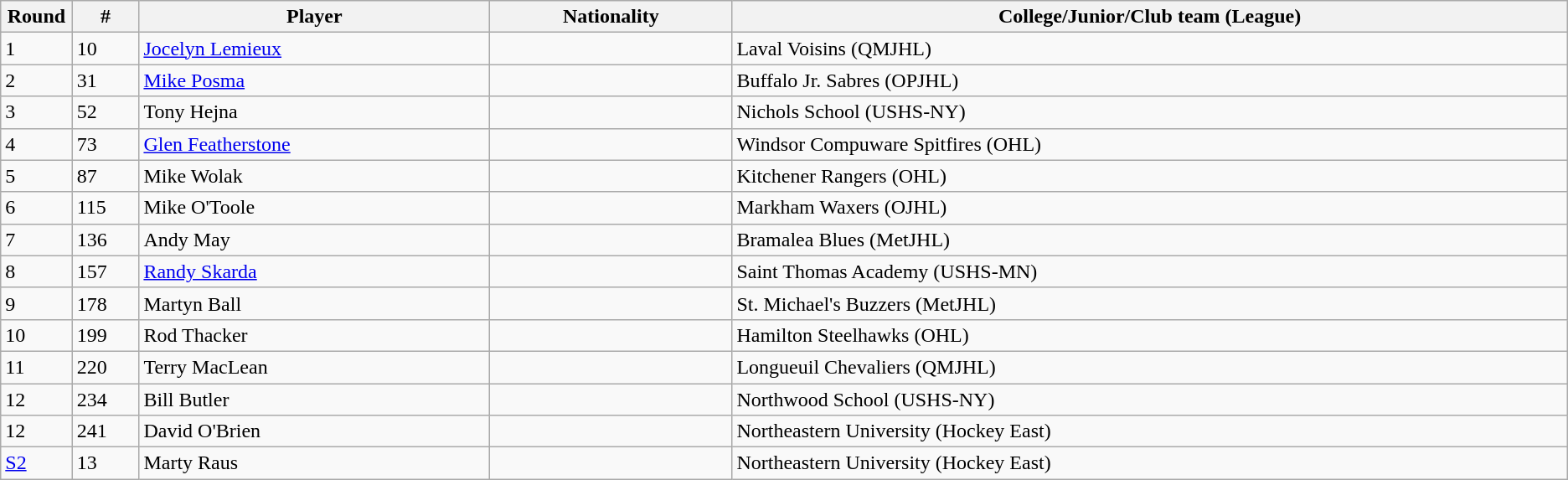<table class="wikitable">
<tr align="center">
<th bgcolor="#DDDDFF" width="4.0%">Round</th>
<th bgcolor="#DDDDFF" width="4.0%">#</th>
<th bgcolor="#DDDDFF" width="21.0%">Player</th>
<th bgcolor="#DDDDFF" width="14.5%">Nationality</th>
<th bgcolor="#DDDDFF" width="50.0%">College/Junior/Club team (League)</th>
</tr>
<tr>
<td>1</td>
<td>10</td>
<td><a href='#'>Jocelyn Lemieux</a></td>
<td></td>
<td>Laval Voisins (QMJHL)</td>
</tr>
<tr>
<td>2</td>
<td>31</td>
<td><a href='#'>Mike Posma</a></td>
<td></td>
<td>Buffalo Jr. Sabres (OPJHL)</td>
</tr>
<tr>
<td>3</td>
<td>52</td>
<td>Tony Hejna</td>
<td></td>
<td>Nichols School (USHS-NY)</td>
</tr>
<tr>
<td>4</td>
<td>73</td>
<td><a href='#'>Glen Featherstone</a></td>
<td></td>
<td>Windsor Compuware Spitfires (OHL)</td>
</tr>
<tr>
<td>5</td>
<td>87</td>
<td>Mike Wolak</td>
<td></td>
<td>Kitchener Rangers (OHL)</td>
</tr>
<tr>
<td>6</td>
<td>115</td>
<td>Mike O'Toole</td>
<td></td>
<td>Markham Waxers (OJHL)</td>
</tr>
<tr>
<td>7</td>
<td>136</td>
<td>Andy May</td>
<td></td>
<td>Bramalea Blues (MetJHL)</td>
</tr>
<tr>
<td>8</td>
<td>157</td>
<td><a href='#'>Randy Skarda</a></td>
<td></td>
<td>Saint Thomas Academy (USHS-MN)</td>
</tr>
<tr>
<td>9</td>
<td>178</td>
<td>Martyn Ball</td>
<td></td>
<td>St. Michael's Buzzers (MetJHL)</td>
</tr>
<tr>
<td>10</td>
<td>199</td>
<td>Rod Thacker</td>
<td></td>
<td>Hamilton Steelhawks (OHL)</td>
</tr>
<tr>
<td>11</td>
<td>220</td>
<td>Terry MacLean</td>
<td></td>
<td>Longueuil Chevaliers (QMJHL)</td>
</tr>
<tr>
<td>12</td>
<td>234</td>
<td>Bill Butler</td>
<td></td>
<td>Northwood School (USHS-NY)</td>
</tr>
<tr>
<td>12</td>
<td>241</td>
<td>David O'Brien</td>
<td></td>
<td>Northeastern University (Hockey East)</td>
</tr>
<tr>
<td><a href='#'>S2</a></td>
<td>13</td>
<td>Marty Raus</td>
<td></td>
<td>Northeastern University (Hockey East)</td>
</tr>
</table>
